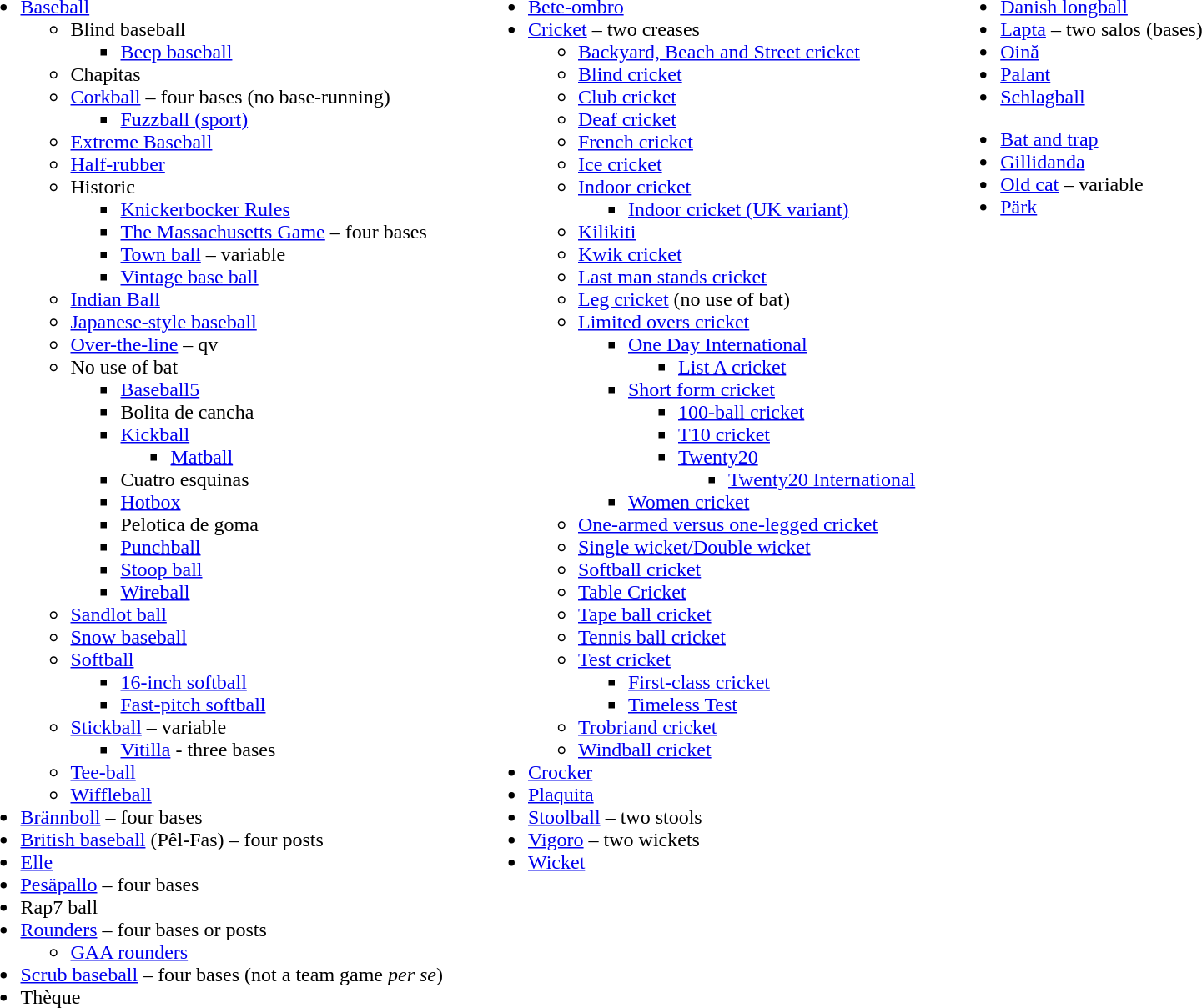<table>
<tr>
<td valign=top><br><ul><li><a href='#'>Baseball</a><ul><li>Blind baseball<ul><li><a href='#'>Beep baseball</a></li></ul></li><li>Chapitas</li><li><a href='#'>Corkball</a> – four bases (no base-running)<ul><li><a href='#'>Fuzzball (sport)</a></li></ul></li><li><a href='#'>Extreme Baseball</a></li><li><a href='#'>Half-rubber</a></li><li>Historic<ul><li><a href='#'>Knickerbocker Rules</a></li><li><a href='#'>The Massachusetts Game</a> – four bases</li><li><a href='#'>Town ball</a> – variable</li><li><a href='#'>Vintage base ball</a></li></ul></li><li><a href='#'>Indian Ball</a></li><li><a href='#'>Japanese-style baseball</a></li><li><a href='#'>Over-the-line</a> – qv</li><li>No use of bat<ul><li><a href='#'>Baseball5</a></li><li>Bolita de cancha</li><li><a href='#'>Kickball</a><ul><li><a href='#'>Matball</a></li></ul></li><li>Cuatro esquinas</li><li><a href='#'>Hotbox</a></li><li>Pelotica de goma</li><li><a href='#'>Punchball</a></li><li><a href='#'>Stoop ball</a></li><li><a href='#'>Wireball</a></li></ul></li><li><a href='#'>Sandlot ball</a></li><li><a href='#'>Snow baseball</a></li><li><a href='#'>Softball</a><ul><li><a href='#'>16-inch softball</a></li><li><a href='#'>Fast-pitch softball</a></li></ul></li><li><a href='#'>Stickball</a> – variable<ul><li><a href='#'>Vitilla</a> - three bases</li></ul></li><li><a href='#'>Tee-ball</a></li><li><a href='#'>Wiffleball</a></li></ul></li><li><a href='#'>Brännboll</a> – four bases</li><li><a href='#'>British baseball</a> (Pêl-Fas) – four posts</li><li><a href='#'>Elle</a></li><li><a href='#'>Pesäpallo</a> – four bases</li><li>Rap7 ball</li><li><a href='#'>Rounders</a> – four bases or posts<ul><li><a href='#'>GAA rounders</a></li></ul></li><li><a href='#'>Scrub baseball</a> – four bases (not a team game <em>per se</em>)</li><li>Thèque</li></ul></td>
<td width=20></td>
<td valign=top><br><ul><li><a href='#'>Bete-ombro</a></li><li><a href='#'>Cricket</a> – two creases<ul><li><a href='#'>Backyard, Beach and Street cricket</a></li><li><a href='#'>Blind cricket</a></li><li><a href='#'>Club cricket</a></li><li><a href='#'>Deaf cricket</a></li><li><a href='#'>French cricket</a></li><li><a href='#'>Ice cricket</a></li><li><a href='#'>Indoor cricket</a><ul><li><a href='#'>Indoor cricket (UK variant)</a></li></ul></li><li><a href='#'>Kilikiti</a></li><li><a href='#'>Kwik cricket</a></li><li><a href='#'>Last man stands cricket</a></li><li><a href='#'>Leg cricket</a> (no use of bat)</li><li><a href='#'>Limited overs cricket</a><ul><li><a href='#'>One Day International</a><ul><li><a href='#'>List A cricket</a></li></ul></li><li><a href='#'>Short form cricket</a><ul><li><a href='#'>100-ball cricket</a></li><li><a href='#'>T10 cricket</a></li><li><a href='#'>Twenty20</a><ul><li><a href='#'>Twenty20 International</a></li></ul></li></ul></li><li><a href='#'>Women cricket</a></li></ul></li><li><a href='#'>One-armed versus one-legged cricket</a></li><li><a href='#'>Single wicket/Double wicket</a></li><li><a href='#'>Softball cricket</a></li><li><a href='#'>Table Cricket</a></li><li><a href='#'>Tape ball cricket</a></li><li><a href='#'>Tennis ball cricket</a></li><li><a href='#'>Test cricket</a><ul><li><a href='#'>First-class cricket</a></li><li><a href='#'>Timeless Test</a></li></ul></li><li><a href='#'>Trobriand cricket</a></li><li><a href='#'>Windball cricket</a></li></ul></li><li><a href='#'>Crocker</a></li><li><a href='#'>Plaquita</a></li><li><a href='#'>Stoolball</a> – two stools</li><li><a href='#'>Vigoro</a> – two wickets</li><li><a href='#'>Wicket</a></li></ul></td>
<td width=20></td>
<td valign=top><br><ul><li><a href='#'>Danish longball</a></li><li><a href='#'>Lapta</a> – two salos (bases)</li><li><a href='#'>Oină</a></li><li><a href='#'>Palant</a></li><li><a href='#'>Schlagball</a></li></ul><ul><li><a href='#'>Bat and trap</a></li><li><a href='#'>Gillidanda</a></li><li><a href='#'>Old cat</a> – variable</li><li><a href='#'>Pärk</a></li></ul></td>
</tr>
</table>
